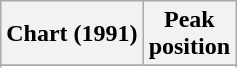<table class="wikitable sortable plainrowheaders" style="text-align:center">
<tr>
<th scope="col">Chart (1991)</th>
<th scope="col">Peak<br>position</th>
</tr>
<tr>
</tr>
<tr>
</tr>
<tr>
</tr>
<tr>
</tr>
<tr>
</tr>
</table>
